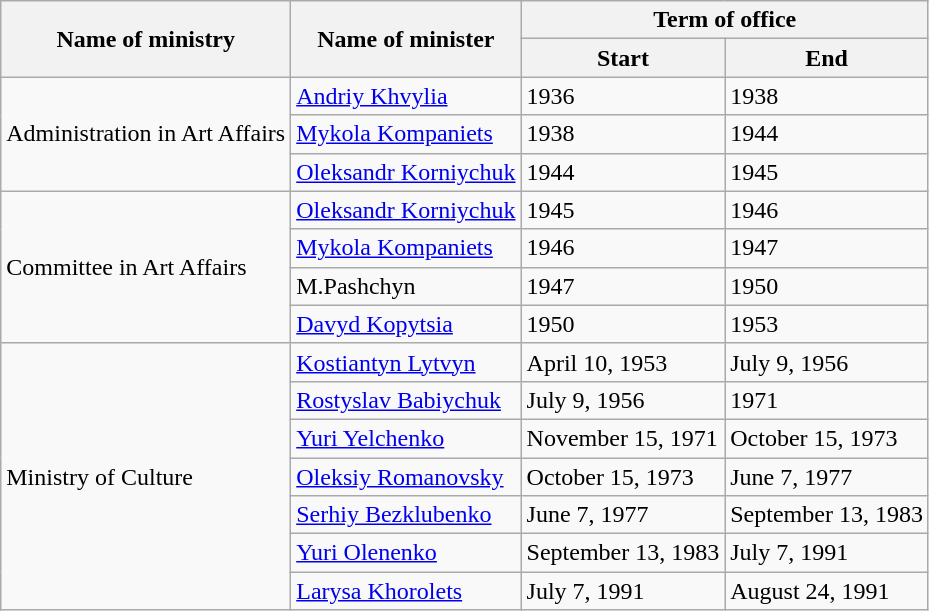<table class="wikitable">
<tr>
<th rowspan="2">Name of ministry</th>
<th rowspan="2">Name of minister</th>
<th colspan="2">Term of office</th>
</tr>
<tr>
<th>Start</th>
<th>End</th>
</tr>
<tr>
<td rowspan=3>Administration in Art Affairs</td>
<td><a href='#'>Andriy Khvylia</a></td>
<td>1936</td>
<td>1938</td>
</tr>
<tr>
<td><a href='#'>Mykola Kompaniets</a></td>
<td>1938</td>
<td>1944</td>
</tr>
<tr>
<td><a href='#'>Oleksandr Korniychuk</a></td>
<td>1944</td>
<td>1945</td>
</tr>
<tr>
<td rowspan=4>Committee in Art Affairs</td>
<td><a href='#'>Oleksandr Korniychuk</a></td>
<td>1945</td>
<td>1946</td>
</tr>
<tr>
<td><a href='#'>Mykola Kompaniets</a></td>
<td>1946</td>
<td>1947</td>
</tr>
<tr>
<td>M.Pashchyn</td>
<td>1947</td>
<td>1950</td>
</tr>
<tr>
<td><a href='#'>Davyd Kopytsia</a></td>
<td>1950</td>
<td>1953</td>
</tr>
<tr>
<td rowspan="7">Ministry of Culture</td>
<td><a href='#'>Kostiantyn Lytvyn</a></td>
<td>April 10, 1953</td>
<td>July 9, 1956</td>
</tr>
<tr>
<td><a href='#'>Rostyslav Babiychuk</a></td>
<td>July 9, 1956</td>
<td>1971</td>
</tr>
<tr>
<td><a href='#'>Yuri Yelchenko</a></td>
<td>November 15, 1971</td>
<td>October 15, 1973</td>
</tr>
<tr>
<td><a href='#'>Oleksiy Romanovsky</a></td>
<td>October 15, 1973</td>
<td>June 7, 1977</td>
</tr>
<tr>
<td><a href='#'>Serhiy Bezklubenko</a></td>
<td>June 7, 1977</td>
<td>September 13, 1983</td>
</tr>
<tr>
<td><a href='#'>Yuri Olenenko</a></td>
<td>September 13, 1983</td>
<td>July 7, 1991</td>
</tr>
<tr>
<td><a href='#'>Larysa Khorolets</a></td>
<td>July 7, 1991</td>
<td>August 24, 1991</td>
</tr>
</table>
